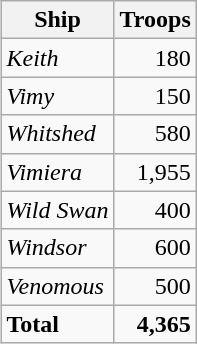<table class="wikitable" style="float:right; margin:0 0 1em 1em;">
<tr>
<th>Ship</th>
<th>Troops</th>
</tr>
<tr>
<td><em>Keith</em></td>
<td align="right">180</td>
</tr>
<tr>
<td><em>Vimy</em></td>
<td align="right">150</td>
</tr>
<tr>
<td><em>Whitshed</em></td>
<td align="right">580</td>
</tr>
<tr>
<td><em>Vimiera</em></td>
<td align="right">1,955</td>
</tr>
<tr>
<td><em>Wild Swan</em></td>
<td align="right">400</td>
</tr>
<tr>
<td><em>Windsor</em></td>
<td align="right">600</td>
</tr>
<tr>
<td><em>Venomous</em></td>
<td align="right">500</td>
</tr>
<tr>
<td><strong>Total</strong></td>
<td align="right"><strong>4,365</strong></td>
</tr>
</table>
